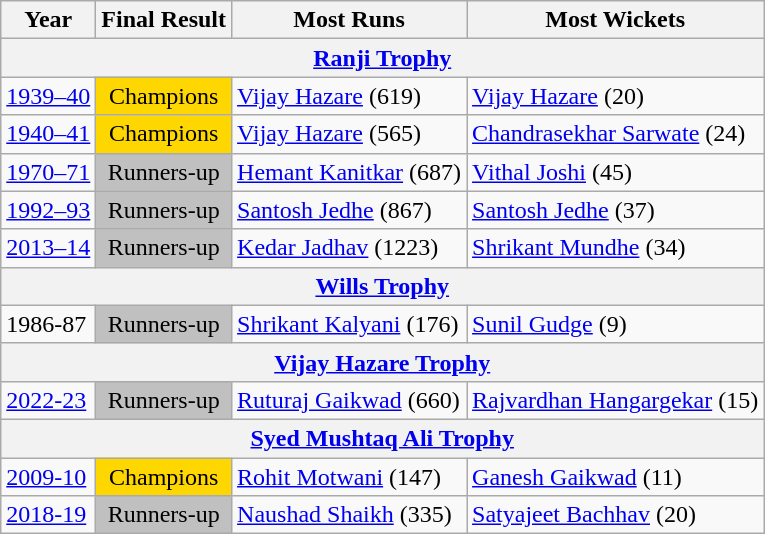<table class="wikitable">
<tr>
<th>Year</th>
<th>Final Result</th>
<th>Most Runs</th>
<th>Most Wickets</th>
</tr>
<tr>
<th colspan="4"><a href='#'>Ranji Trophy</a></th>
</tr>
<tr>
<td><a href='#'>1939–40</a></td>
<td bgcolor="gold" align="center">Champions</td>
<td><a href='#'>Vijay Hazare</a> (619)</td>
<td><a href='#'>Vijay Hazare</a> (20)</td>
</tr>
<tr>
<td><a href='#'>1940–41</a></td>
<td bgcolor="gold" align="center">Champions</td>
<td><a href='#'>Vijay Hazare</a> (565)</td>
<td><a href='#'>Chandrasekhar Sarwate</a> (24)</td>
</tr>
<tr>
<td><a href='#'>1970–71</a></td>
<td bgcolor="silver" align="center">Runners-up</td>
<td><a href='#'>Hemant Kanitkar</a> (687)</td>
<td><a href='#'>Vithal Joshi</a> (45)</td>
</tr>
<tr>
<td><a href='#'>1992–93</a></td>
<td bgcolor="silver" align="center">Runners-up</td>
<td><a href='#'>Santosh Jedhe</a> (867)</td>
<td><a href='#'>Santosh Jedhe</a> (37)</td>
</tr>
<tr>
<td><a href='#'>2013–14</a></td>
<td bgcolor="silver" align="center">Runners-up</td>
<td><a href='#'>Kedar Jadhav</a> (1223)</td>
<td><a href='#'>Shrikant Mundhe</a> (34)</td>
</tr>
<tr>
<th colspan="4"><strong><a href='#'>Wills Trophy</a></strong></th>
</tr>
<tr>
<td>1986-87</td>
<td bgcolor="silver" align="center">Runners-up</td>
<td><a href='#'>Shrikant Kalyani</a> (176)</td>
<td><a href='#'>Sunil Gudge</a> (9)</td>
</tr>
<tr>
<th colspan="4"><strong><a href='#'>Vijay Hazare Trophy</a></strong></th>
</tr>
<tr>
<td><a href='#'>2022-23</a></td>
<td bgcolor="silver" align="center">Runners-up</td>
<td><a href='#'>Ruturaj Gaikwad</a> (660)</td>
<td><a href='#'>Rajvardhan Hangargekar</a> (15)</td>
</tr>
<tr>
<th colspan="4"><strong><a href='#'>Syed Mushtaq Ali Trophy</a></strong></th>
</tr>
<tr>
<td><a href='#'>2009-10</a></td>
<td bgcolor="gold" align="center">Champions</td>
<td><a href='#'>Rohit Motwani</a> (147)</td>
<td><a href='#'>Ganesh Gaikwad</a> (11)</td>
</tr>
<tr>
<td><a href='#'>2018-19</a></td>
<td bgcolor="silver" align="center">Runners-up</td>
<td><a href='#'>Naushad Shaikh</a> (335)</td>
<td><a href='#'>Satyajeet Bachhav</a> (20)</td>
</tr>
</table>
